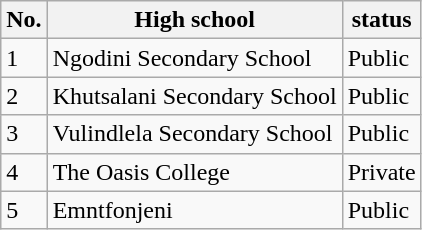<table class="wikitable sortable">
<tr>
<th>No.</th>
<th>High school</th>
<th>status</th>
</tr>
<tr>
<td>1</td>
<td>Ngodini Secondary School</td>
<td>Public</td>
</tr>
<tr>
<td>2</td>
<td>Khutsalani Secondary School</td>
<td>Public</td>
</tr>
<tr>
<td>3</td>
<td>Vulindlela Secondary School</td>
<td>Public</td>
</tr>
<tr>
<td>4</td>
<td>The Oasis College</td>
<td>Private</td>
</tr>
<tr>
<td>5</td>
<td>Emntfonjeni</td>
<td>Public</td>
</tr>
</table>
